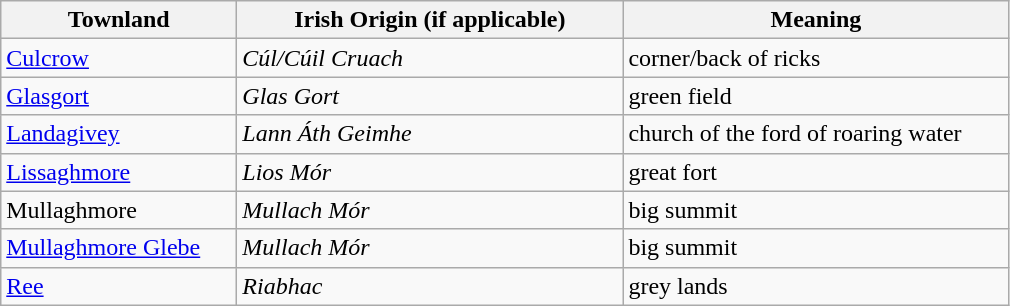<table class="wikitable" style="border:1px solid darkgray;">
<tr>
<th width="150">Townland</th>
<th width="250">Irish Origin (if applicable)</th>
<th width="250">Meaning</th>
</tr>
<tr>
<td><a href='#'>Culcrow</a></td>
<td><em>Cúl/Cúil Cruach</em></td>
<td>corner/back of ricks</td>
</tr>
<tr>
<td><a href='#'>Glasgort</a></td>
<td><em>Glas Gort</em></td>
<td>green field</td>
</tr>
<tr>
<td><a href='#'>Landagivey</a></td>
<td><em>Lann Áth Geimhe</em></td>
<td>church of the ford of roaring water</td>
</tr>
<tr>
<td><a href='#'>Lissaghmore</a></td>
<td><em>Lios Mór</em></td>
<td>great fort</td>
</tr>
<tr>
<td>Mullaghmore</td>
<td><em>Mullach Mór</em></td>
<td>big summit</td>
</tr>
<tr>
<td><a href='#'>Mullaghmore Glebe</a></td>
<td><em>Mullach Mór</em></td>
<td>big summit</td>
</tr>
<tr>
<td><a href='#'>Ree</a></td>
<td><em>Riabhac</em></td>
<td>grey lands</td>
</tr>
</table>
